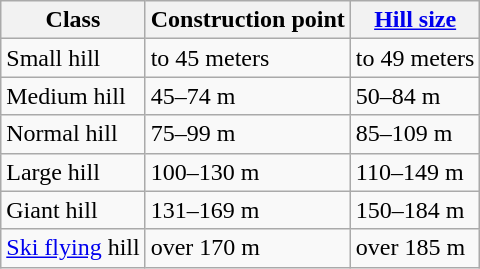<table class=wikitable>
<tr>
<th>Class</th>
<th>Construction point</th>
<th><a href='#'>Hill size</a></th>
</tr>
<tr>
<td>Small hill</td>
<td>to 45 meters</td>
<td>to 49 meters</td>
</tr>
<tr>
<td>Medium hill</td>
<td>45–74 m</td>
<td>50–84 m</td>
</tr>
<tr>
<td>Normal hill</td>
<td>75–99 m</td>
<td>85–109 m</td>
</tr>
<tr>
<td>Large hill</td>
<td>100–130 m</td>
<td>110–149 m</td>
</tr>
<tr>
<td>Giant hill</td>
<td>131–169 m</td>
<td>150–184 m</td>
</tr>
<tr>
<td><a href='#'>Ski flying</a> hill</td>
<td>over 170 m</td>
<td>over 185 m</td>
</tr>
</table>
